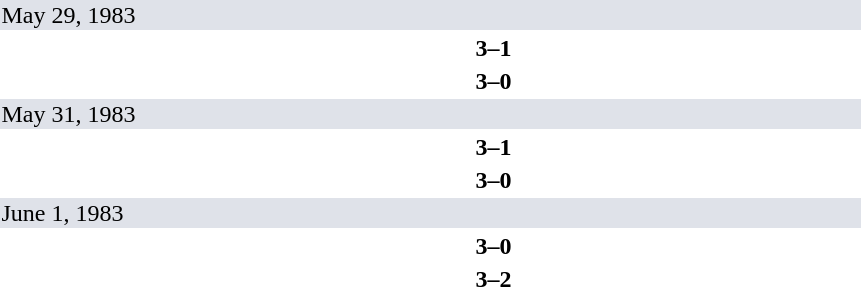<table>
<tr>
<th width=80></th>
<th width=200></th>
<th width=80></th>
<th width=200></th>
<th></th>
</tr>
<tr bgcolor="#dfe2e9">
<td colspan="4">May 29, 1983</td>
</tr>
<tr>
<td></td>
<td align=right><strong></strong></td>
<td align=center><strong>3–1</strong></td>
<td></td>
</tr>
<tr>
<td></td>
<td align=right><strong></strong></td>
<td align=center><strong>3–0</strong></td>
<td></td>
</tr>
<tr bgcolor="#dfe2e9">
<td colspan="4">May 31, 1983</td>
</tr>
<tr>
<td></td>
<td align=right><strong></strong></td>
<td align=center><strong>3–1</strong></td>
<td></td>
</tr>
<tr>
<td></td>
<td align=right><strong></strong></td>
<td align=center><strong>3–0</strong></td>
<td></td>
</tr>
<tr bgcolor="#dfe2e9">
<td colspan="4">June 1, 1983</td>
</tr>
<tr>
<td></td>
<td align=right><strong></strong></td>
<td align=center><strong>3–0</strong></td>
<td></td>
</tr>
<tr>
<td></td>
<td align=right><strong></strong></td>
<td align=center><strong>3–2</strong></td>
<td></td>
</tr>
</table>
